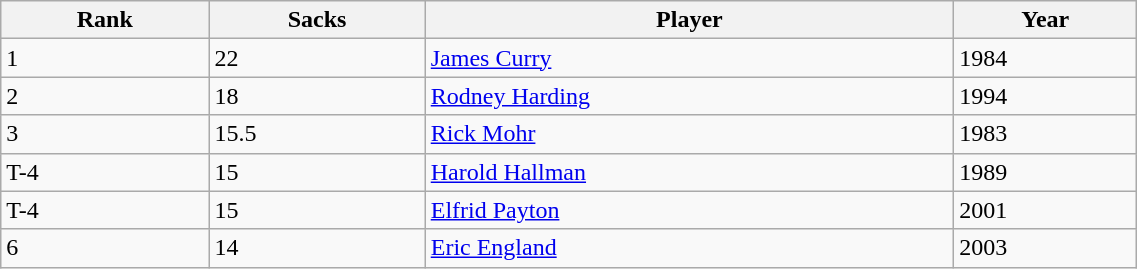<table class="wikitable" style="width:60%; text-align:left; border-collapse:collapse;">
<tr>
<th>Rank</th>
<th>Sacks</th>
<th>Player</th>
<th>Year</th>
</tr>
<tr>
<td>1</td>
<td>22</td>
<td><a href='#'>James Curry</a></td>
<td>1984</td>
</tr>
<tr>
<td>2</td>
<td>18</td>
<td><a href='#'>Rodney Harding</a></td>
<td>1994</td>
</tr>
<tr>
<td>3</td>
<td>15.5</td>
<td><a href='#'>Rick Mohr</a></td>
<td>1983</td>
</tr>
<tr>
<td>T-4</td>
<td>15</td>
<td><a href='#'>Harold Hallman</a></td>
<td>1989</td>
</tr>
<tr>
<td>T-4</td>
<td>15</td>
<td><a href='#'>Elfrid Payton</a></td>
<td>2001</td>
</tr>
<tr>
<td>6</td>
<td>14</td>
<td><a href='#'>Eric England</a></td>
<td>2003</td>
</tr>
</table>
